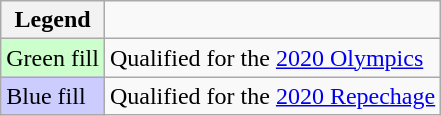<table class="wikitable">
<tr>
<th>Legend</th>
</tr>
<tr>
<td bgcolor=ccffcc>Green fill</td>
<td>Qualified for the <a href='#'>2020 Olympics</a></td>
</tr>
<tr>
<td bgcolor=ccccff>Blue fill</td>
<td>Qualified for the <a href='#'>2020 Repechage</a></td>
</tr>
</table>
